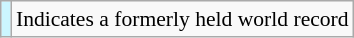<table class="wikitable" style="font-size:90%;">
<tr>
<td style="background-color:#CCF6FF"></td>
<td>Indicates a formerly held world record</td>
</tr>
</table>
